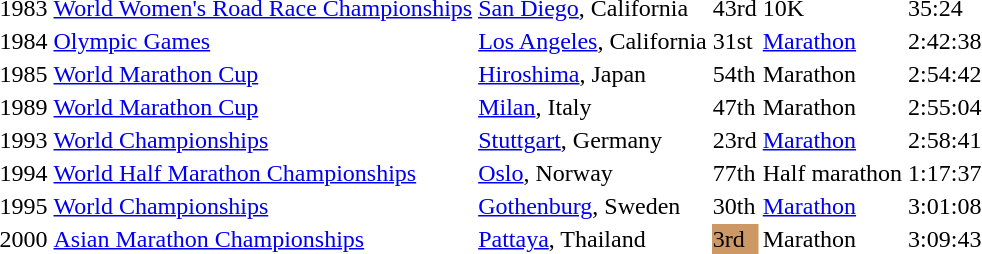<table>
<tr>
<td>1983</td>
<td><a href='#'>World Women's Road Race Championships</a></td>
<td><a href='#'>San Diego</a>, California</td>
<td>43rd</td>
<td>10K</td>
<td>35:24</td>
</tr>
<tr>
<td>1984</td>
<td><a href='#'>Olympic Games</a></td>
<td><a href='#'>Los Angeles</a>, California</td>
<td>31st</td>
<td><a href='#'>Marathon</a></td>
<td>2:42:38</td>
</tr>
<tr>
<td>1985</td>
<td><a href='#'>World Marathon Cup</a></td>
<td><a href='#'>Hiroshima</a>, Japan</td>
<td>54th</td>
<td>Marathon</td>
<td>2:54:42</td>
</tr>
<tr>
<td>1989</td>
<td><a href='#'>World Marathon Cup</a></td>
<td><a href='#'>Milan</a>, Italy</td>
<td>47th</td>
<td>Marathon</td>
<td>2:55:04</td>
</tr>
<tr>
<td>1993</td>
<td><a href='#'>World Championships</a></td>
<td><a href='#'>Stuttgart</a>, Germany</td>
<td>23rd</td>
<td><a href='#'>Marathon</a></td>
<td>2:58:41</td>
</tr>
<tr>
<td>1994</td>
<td><a href='#'>World Half Marathon Championships</a></td>
<td><a href='#'>Oslo</a>, Norway</td>
<td>77th</td>
<td>Half marathon</td>
<td>1:17:37</td>
</tr>
<tr>
<td>1995</td>
<td><a href='#'>World Championships</a></td>
<td><a href='#'>Gothenburg</a>, Sweden</td>
<td>30th</td>
<td><a href='#'>Marathon</a></td>
<td>3:01:08</td>
</tr>
<tr>
<td>2000</td>
<td><a href='#'>Asian Marathon Championships</a></td>
<td><a href='#'>Pattaya</a>, Thailand</td>
<td bgcolor=cc9966>3rd</td>
<td>Marathon</td>
<td>3:09:43</td>
</tr>
</table>
